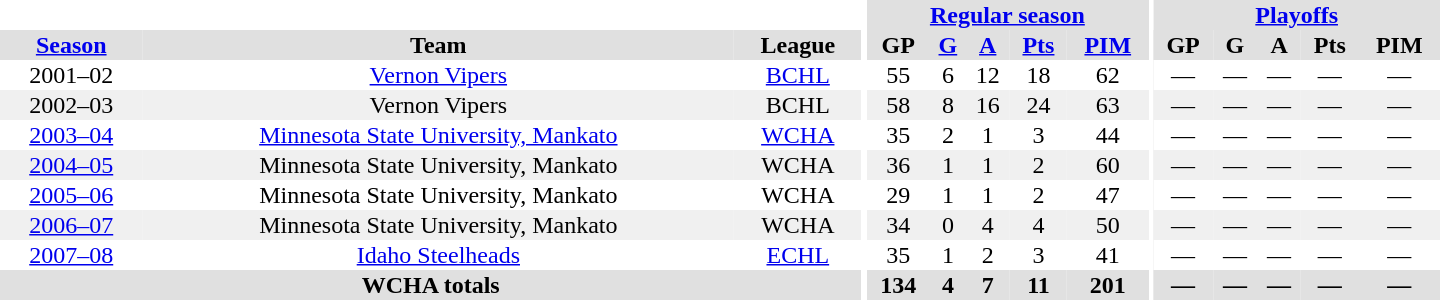<table border="0" cellpadding="1" cellspacing="0" style="text-align:center; width:60em">
<tr bgcolor="#e0e0e0">
<th colspan="3" bgcolor="#ffffff"></th>
<th rowspan="99" bgcolor="#ffffff"></th>
<th colspan="5"><a href='#'>Regular season</a></th>
<th rowspan="99" bgcolor="#ffffff"></th>
<th colspan="5"><a href='#'>Playoffs</a></th>
</tr>
<tr bgcolor="#e0e0e0">
<th><a href='#'>Season</a></th>
<th>Team</th>
<th>League</th>
<th>GP</th>
<th><a href='#'>G</a></th>
<th><a href='#'>A</a></th>
<th><a href='#'>Pts</a></th>
<th><a href='#'>PIM</a></th>
<th>GP</th>
<th>G</th>
<th>A</th>
<th>Pts</th>
<th>PIM</th>
</tr>
<tr>
<td>2001–02</td>
<td><a href='#'>Vernon Vipers</a></td>
<td><a href='#'>BCHL</a></td>
<td>55</td>
<td>6</td>
<td>12</td>
<td>18</td>
<td>62</td>
<td>—</td>
<td>—</td>
<td>—</td>
<td>—</td>
<td>—</td>
</tr>
<tr bgcolor="#f0f0f0">
<td>2002–03</td>
<td>Vernon Vipers</td>
<td>BCHL</td>
<td>58</td>
<td>8</td>
<td>16</td>
<td>24</td>
<td>63</td>
<td>—</td>
<td>—</td>
<td>—</td>
<td>—</td>
<td>—</td>
</tr>
<tr>
<td><a href='#'>2003–04</a></td>
<td><a href='#'>Minnesota State University, Mankato</a></td>
<td><a href='#'>WCHA</a></td>
<td>35</td>
<td>2</td>
<td>1</td>
<td>3</td>
<td>44</td>
<td>—</td>
<td>—</td>
<td>—</td>
<td>—</td>
<td>—</td>
</tr>
<tr bgcolor="#f0f0f0">
<td><a href='#'>2004–05</a></td>
<td>Minnesota State University, Mankato</td>
<td>WCHA</td>
<td>36</td>
<td>1</td>
<td>1</td>
<td>2</td>
<td>60</td>
<td>—</td>
<td>—</td>
<td>—</td>
<td>—</td>
<td>—</td>
</tr>
<tr>
<td><a href='#'>2005–06</a></td>
<td>Minnesota State University, Mankato</td>
<td>WCHA</td>
<td>29</td>
<td>1</td>
<td>1</td>
<td>2</td>
<td>47</td>
<td>—</td>
<td>—</td>
<td>—</td>
<td>—</td>
<td>—</td>
</tr>
<tr bgcolor="#f0f0f0">
<td><a href='#'>2006–07</a></td>
<td>Minnesota State University, Mankato</td>
<td>WCHA</td>
<td>34</td>
<td>0</td>
<td>4</td>
<td>4</td>
<td>50</td>
<td>—</td>
<td>—</td>
<td>—</td>
<td>—</td>
<td>—</td>
</tr>
<tr>
<td><a href='#'>2007–08</a></td>
<td><a href='#'>Idaho Steelheads</a></td>
<td><a href='#'>ECHL</a></td>
<td>35</td>
<td>1</td>
<td>2</td>
<td>3</td>
<td>41</td>
<td>—</td>
<td>—</td>
<td>—</td>
<td>—</td>
<td>—</td>
</tr>
<tr bgcolor="#e0e0e0">
<th colspan="3">WCHA totals</th>
<th>134</th>
<th>4</th>
<th>7</th>
<th>11</th>
<th>201</th>
<th>—</th>
<th>—</th>
<th>—</th>
<th>—</th>
<th>—</th>
</tr>
</table>
